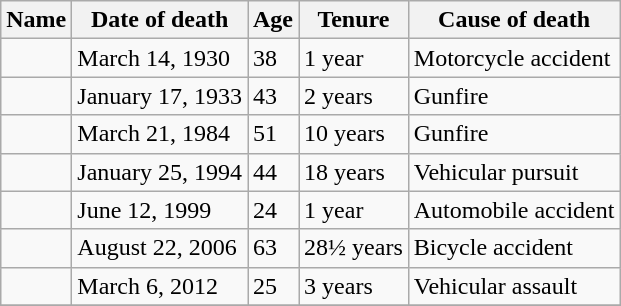<table class="wikitable">
<tr>
<th>Name</th>
<th>Date of death</th>
<th>Age</th>
<th>Tenure</th>
<th>Cause of death</th>
</tr>
<tr>
<td></td>
<td>March 14, 1930</td>
<td>38</td>
<td>1 year</td>
<td>Motorcycle accident</td>
</tr>
<tr>
<td></td>
<td>January 17, 1933</td>
<td>43</td>
<td>2 years</td>
<td>Gunfire</td>
</tr>
<tr>
<td></td>
<td>March 21, 1984</td>
<td>51</td>
<td>10 years</td>
<td>Gunfire</td>
</tr>
<tr>
<td></td>
<td>January 25, 1994</td>
<td>44</td>
<td>18 years</td>
<td>Vehicular pursuit</td>
</tr>
<tr>
<td></td>
<td>June 12, 1999</td>
<td>24</td>
<td>1 year</td>
<td>Automobile accident</td>
</tr>
<tr>
<td></td>
<td>August 22, 2006</td>
<td>63</td>
<td>28½ years</td>
<td>Bicycle accident</td>
</tr>
<tr>
<td></td>
<td>March 6, 2012</td>
<td>25</td>
<td>3 years</td>
<td>Vehicular assault</td>
</tr>
<tr>
</tr>
</table>
